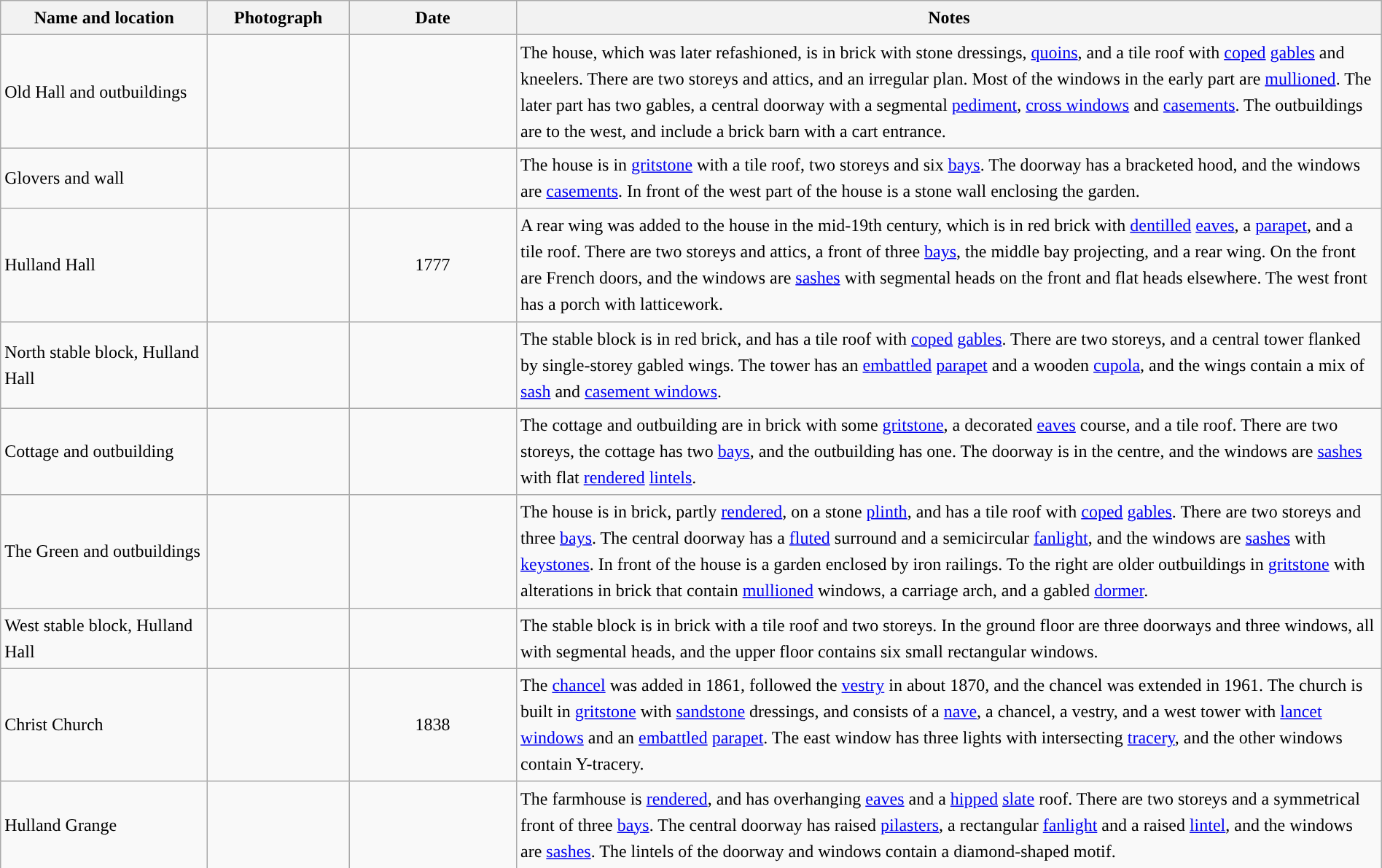<table class="wikitable sortable plainrowheaders" style="width:100%;border:0px;text-align:left;line-height:150%;">
<tr>
<th scope="col"  style="width:150px">Name and location</th>
<th scope="col"  style="width:100px" class="unsortable">Photograph</th>
<th scope="col"  style="width:120px">Date</th>
<th scope="col"  style="width:650px" class="unsortable">Notes</th>
</tr>
<tr>
<td>Old Hall and outbuildings<br><small></small></td>
<td></td>
<td align="center"></td>
<td>The house, which was later refashioned, is in brick with stone dressings, <a href='#'>quoins</a>, and a tile roof with <a href='#'>coped</a> <a href='#'>gables</a> and kneelers.  There are two storeys and attics, and an irregular plan.  Most of the windows in the early part are <a href='#'>mullioned</a>.  The later part has two gables, a central doorway with a segmental <a href='#'>pediment</a>, <a href='#'>cross windows</a> and <a href='#'>casements</a>.  The outbuildings are to the west, and include a brick barn with a cart entrance.</td>
</tr>
<tr>
<td>Glovers and wall<br><small></small></td>
<td></td>
<td align="center"></td>
<td>The house is in <a href='#'>gritstone</a> with a tile roof, two storeys and six <a href='#'>bays</a>.  The doorway has a bracketed hood, and the windows are <a href='#'>casements</a>.  In front of the west part of the house is a stone wall enclosing the garden.</td>
</tr>
<tr>
<td>Hulland Hall<br><small></small></td>
<td></td>
<td align="center">1777</td>
<td>A rear wing was added to the house in the mid-19th century, which is in red brick with <a href='#'>dentilled</a> <a href='#'>eaves</a>, a <a href='#'>parapet</a>, and a tile roof.  There are two storeys and attics, a front of three <a href='#'>bays</a>, the middle bay projecting, and a rear wing.  On the front are French doors, and the windows are <a href='#'>sashes</a> with segmental heads on the front and flat heads elsewhere.  The west front has a porch with latticework.</td>
</tr>
<tr>
<td>North stable block, Hulland Hall<br><small></small></td>
<td></td>
<td align="center"></td>
<td>The stable block is in red brick, and has a tile roof with <a href='#'>coped</a> <a href='#'>gables</a>.  There are two storeys, and a central tower flanked by single-storey gabled wings.  The tower has an <a href='#'>embattled</a> <a href='#'>parapet</a> and a wooden <a href='#'>cupola</a>, and the wings contain a mix of <a href='#'>sash</a> and <a href='#'>casement windows</a>.</td>
</tr>
<tr>
<td>Cottage and outbuilding<br><small></small></td>
<td></td>
<td align="center"></td>
<td>The cottage and outbuilding are in brick with some <a href='#'>gritstone</a>, a decorated <a href='#'>eaves</a> course, and a tile roof.  There are two storeys, the cottage has two <a href='#'>bays</a>, and the outbuilding has one.  The doorway is in the centre, and the windows are <a href='#'>sashes</a> with flat <a href='#'>rendered</a> <a href='#'>lintels</a>.</td>
</tr>
<tr>
<td>The Green and outbuildings<br><small></small></td>
<td></td>
<td align="center"></td>
<td>The house is in brick, partly <a href='#'>rendered</a>, on a stone <a href='#'>plinth</a>, and has a tile roof with <a href='#'>coped</a> <a href='#'>gables</a>.  There are two storeys and three <a href='#'>bays</a>.  The central doorway has a <a href='#'>fluted</a> surround and a semicircular <a href='#'>fanlight</a>, and the windows are <a href='#'>sashes</a> with <a href='#'>keystones</a>.  In front of the house is a garden enclosed by iron railings.  To the right are older outbuildings in <a href='#'>gritstone</a> with alterations in brick that contain <a href='#'>mullioned</a> windows, a carriage arch, and a gabled <a href='#'>dormer</a>.</td>
</tr>
<tr>
<td>West stable block, Hulland Hall<br><small></small></td>
<td></td>
<td align="center"></td>
<td>The stable block is in brick with a tile roof and two storeys.  In the ground floor are three doorways and three windows, all with segmental heads, and the upper floor contains six small rectangular windows.</td>
</tr>
<tr>
<td>Christ Church<br><small></small></td>
<td></td>
<td align="center">1838</td>
<td>The <a href='#'>chancel</a> was added in 1861, followed the <a href='#'>vestry</a> in about 1870, and the chancel was extended in 1961.  The church is built in <a href='#'>gritstone</a> with <a href='#'>sandstone</a> dressings, and consists of a <a href='#'>nave</a>, a chancel, a vestry, and a west tower with <a href='#'>lancet windows</a> and an <a href='#'>embattled</a> <a href='#'>parapet</a>. The east window has three lights with intersecting <a href='#'>tracery</a>, and the other windows contain Y-tracery.</td>
</tr>
<tr>
<td>Hulland Grange<br><small></small></td>
<td></td>
<td align="center"></td>
<td>The farmhouse is <a href='#'>rendered</a>, and has overhanging <a href='#'>eaves</a> and a <a href='#'>hipped</a> <a href='#'>slate</a> roof.  There are two storeys and a symmetrical front of three <a href='#'>bays</a>.  The central doorway has raised <a href='#'>pilasters</a>, a rectangular <a href='#'>fanlight</a> and a raised <a href='#'>lintel</a>, and the windows are <a href='#'>sashes</a>.  The lintels of the doorway and windows contain a diamond-shaped motif.</td>
</tr>
<tr>
</tr>
</table>
